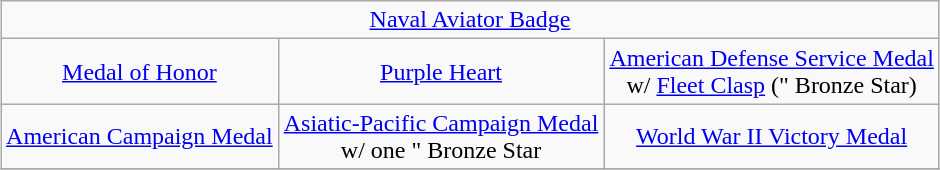<table class="wikitable" style="margin:1em auto; text-align:center;">
<tr>
<td colspan="3"><a href='#'>Naval Aviator Badge</a></td>
</tr>
<tr>
<td><a href='#'>Medal of Honor</a></td>
<td><a href='#'>Purple Heart</a></td>
<td><a href='#'>American Defense Service Medal</a><br>w/ <a href='#'>Fleet Clasp</a> (" Bronze Star)</td>
</tr>
<tr>
<td><a href='#'>American Campaign Medal</a></td>
<td><a href='#'>Asiatic-Pacific Campaign Medal</a><br>w/ one " Bronze Star</td>
<td><a href='#'>World War II Victory Medal</a></td>
</tr>
<tr>
</tr>
</table>
